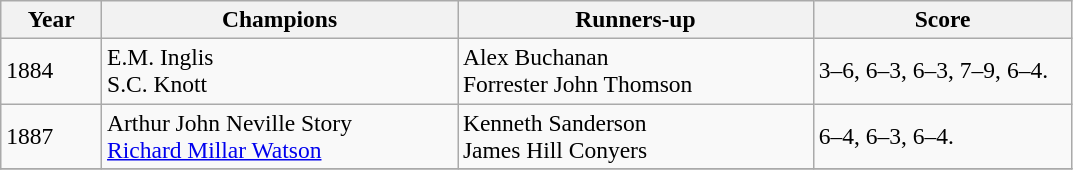<table class="wikitable" style="font-size:98%;">
<tr>
<th style="width:60px;">Year</th>
<th style="width:230px;">Champions</th>
<th style="width:230px;">Runners-up</th>
<th style="width:165px;">Score</th>
</tr>
<tr>
<td>1884</td>
<td> E.M. Inglis<br> S.C. Knott</td>
<td> Alex Buchanan<br>Forrester John Thomson</td>
<td>3–6, 6–3, 6–3, 7–9, 6–4.</td>
</tr>
<tr>
<td>1887</td>
<td> Arthur John Neville Story<br> <a href='#'>Richard Millar Watson</a></td>
<td> Kenneth Sanderson<br> James Hill Conyers</td>
<td>6–4, 6–3, 6–4.</td>
</tr>
<tr>
</tr>
</table>
